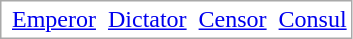<table style="border-spacing: 2px; border: 1px solid darkgray;">
<tr>
<td></td>
<td><a href='#'>Emperor</a></td>
<td></td>
<td><a href='#'>Dictator</a></td>
<td></td>
<td><a href='#'>Censor</a></td>
<td></td>
<td><a href='#'>Consul</a></td>
</tr>
</table>
